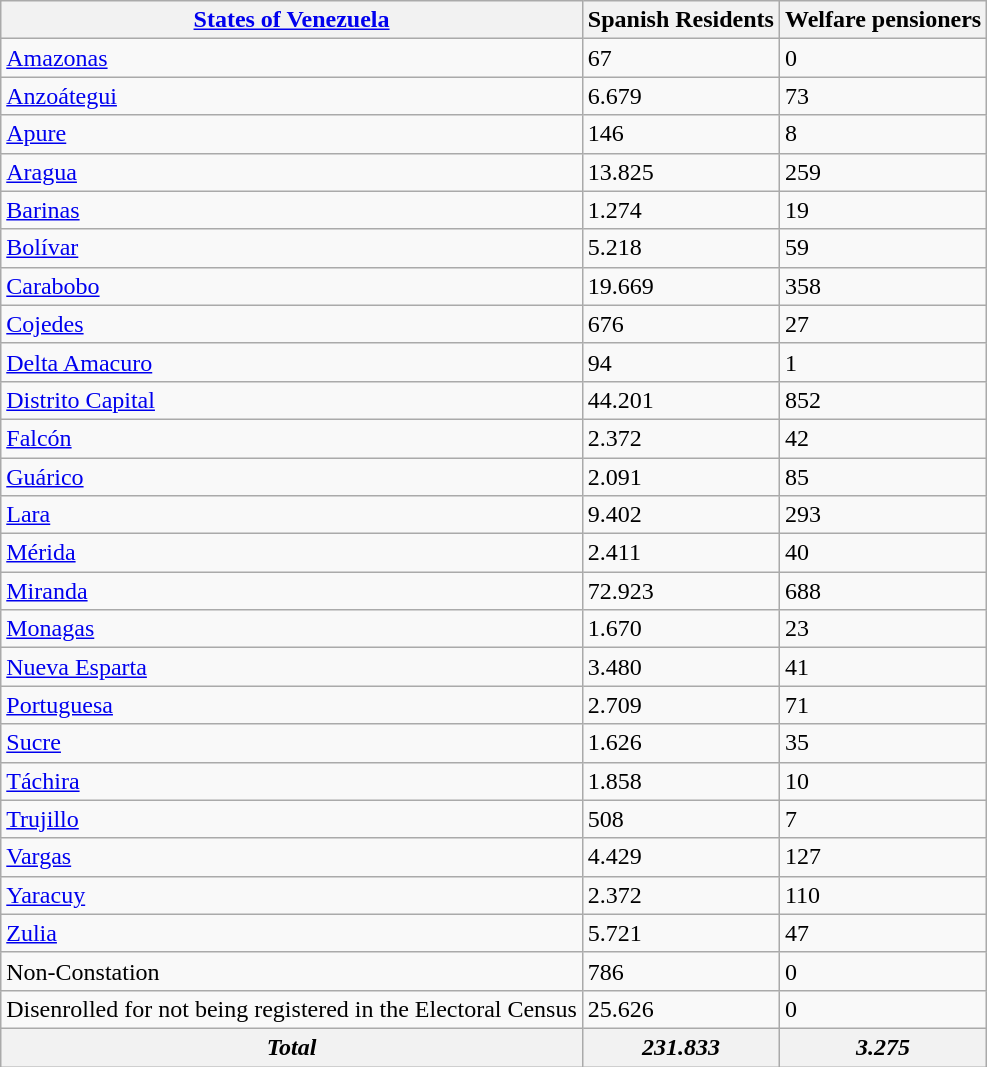<table class="wikitable">
<tr>
<th><a href='#'>States of Venezuela</a></th>
<th>Spanish Residents</th>
<th><strong>Welfare pensioners</strong></th>
</tr>
<tr>
<td><a href='#'>Amazonas</a></td>
<td>67</td>
<td>0</td>
</tr>
<tr>
<td><a href='#'>Anzoátegui</a></td>
<td>6.679</td>
<td>73</td>
</tr>
<tr>
<td><a href='#'>Apure</a></td>
<td>146</td>
<td>8</td>
</tr>
<tr>
<td><a href='#'>Aragua</a></td>
<td>13.825</td>
<td>259</td>
</tr>
<tr>
<td><a href='#'>Barinas</a></td>
<td>1.274</td>
<td>19</td>
</tr>
<tr>
<td><a href='#'>Bolívar</a></td>
<td>5.218</td>
<td>59</td>
</tr>
<tr>
<td><a href='#'>Carabobo</a></td>
<td>19.669</td>
<td>358</td>
</tr>
<tr>
<td><a href='#'>Cojedes</a></td>
<td>676</td>
<td>27</td>
</tr>
<tr>
<td><a href='#'>Delta Amacuro</a></td>
<td>94</td>
<td>1</td>
</tr>
<tr>
<td><a href='#'>Distrito Capital</a></td>
<td>44.201</td>
<td>852</td>
</tr>
<tr>
<td><a href='#'>Falcón</a></td>
<td>2.372</td>
<td>42</td>
</tr>
<tr>
<td><a href='#'>Guárico</a></td>
<td>2.091</td>
<td>85</td>
</tr>
<tr>
<td><a href='#'>Lara</a></td>
<td>9.402</td>
<td>293</td>
</tr>
<tr>
<td><a href='#'>Mérida</a></td>
<td>2.411</td>
<td>40</td>
</tr>
<tr>
<td><a href='#'>Miranda</a></td>
<td>72.923</td>
<td>688</td>
</tr>
<tr>
<td><a href='#'>Monagas</a></td>
<td>1.670</td>
<td>23</td>
</tr>
<tr>
<td><a href='#'>Nueva Esparta</a></td>
<td>3.480</td>
<td>41</td>
</tr>
<tr>
<td><a href='#'>Portuguesa</a></td>
<td>2.709</td>
<td>71</td>
</tr>
<tr>
<td><a href='#'>Sucre</a></td>
<td>1.626</td>
<td>35</td>
</tr>
<tr>
<td><a href='#'>Táchira</a></td>
<td>1.858</td>
<td>10</td>
</tr>
<tr>
<td><a href='#'>Trujillo</a></td>
<td>508</td>
<td>7</td>
</tr>
<tr>
<td><a href='#'>Vargas</a></td>
<td>4.429</td>
<td>127</td>
</tr>
<tr>
<td><a href='#'>Yaracuy</a></td>
<td>2.372</td>
<td>110</td>
</tr>
<tr>
<td><a href='#'>Zulia</a></td>
<td>5.721</td>
<td>47</td>
</tr>
<tr>
<td>Non-Constation</td>
<td>786</td>
<td>0</td>
</tr>
<tr>
<td>Disenrolled for not being registered in the Electoral Census</td>
<td>25.626</td>
<td>0</td>
</tr>
<tr>
<th><strong><em>Total</em></strong></th>
<th><strong><em>231.833</em></strong></th>
<th><strong><em>3.275</em></strong></th>
</tr>
</table>
